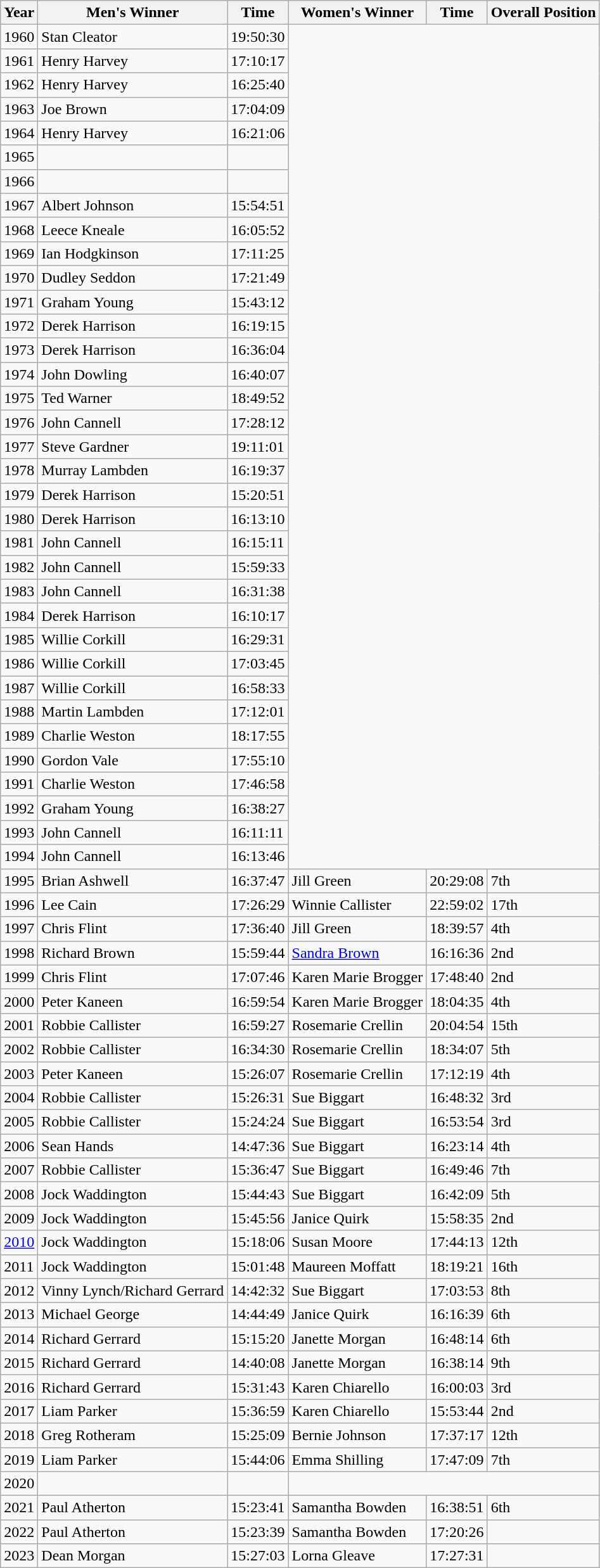<table class="wikitable">
<tr>
<th>Year</th>
<th>Men's Winner</th>
<th>Time</th>
<th>Women's  Winner</th>
<th>Time</th>
<th>Overall Position</th>
</tr>
<tr>
<td>1960</td>
<td>Stan Cleator</td>
<td>19:50:30</td>
</tr>
<tr>
<td>1961</td>
<td>Henry Harvey</td>
<td>17:10:17</td>
</tr>
<tr>
<td>1962</td>
<td>Henry Harvey</td>
<td>16:25:40</td>
</tr>
<tr>
<td>1963</td>
<td>Joe Brown</td>
<td>17:04:09</td>
</tr>
<tr>
<td>1964</td>
<td>Henry Harvey</td>
<td>16:21:06</td>
</tr>
<tr>
<td>1965</td>
<td></td>
<td></td>
</tr>
<tr>
<td>1966</td>
<td></td>
<td></td>
</tr>
<tr>
<td>1967</td>
<td>Albert Johnson</td>
<td>15:54:51</td>
</tr>
<tr>
<td>1968</td>
<td>Leece Kneale</td>
<td>16:05:52</td>
</tr>
<tr>
<td>1969</td>
<td>Ian Hodgkinson</td>
<td>17:11:25</td>
</tr>
<tr>
<td>1970</td>
<td>Dudley Seddon</td>
<td>17:21:49</td>
</tr>
<tr>
<td>1971</td>
<td>Graham Young</td>
<td>15:43:12</td>
</tr>
<tr>
<td>1972</td>
<td>Derek Harrison</td>
<td>16:19:15</td>
</tr>
<tr>
<td>1973</td>
<td>Derek Harrison</td>
<td>16:36:04</td>
</tr>
<tr>
<td>1974</td>
<td>John Dowling</td>
<td>16:40:07</td>
</tr>
<tr>
<td>1975</td>
<td>Ted Warner</td>
<td>18:49:52</td>
</tr>
<tr>
<td>1976</td>
<td>John Cannell</td>
<td>17:28:12</td>
</tr>
<tr>
<td>1977</td>
<td>Steve Gardner</td>
<td>19:11:01</td>
</tr>
<tr>
<td>1978</td>
<td>Murray Lambden</td>
<td>16:19:37</td>
</tr>
<tr>
<td>1979</td>
<td>Derek Harrison</td>
<td>15:20:51</td>
</tr>
<tr>
<td>1980</td>
<td>Derek Harrison</td>
<td>16:13:10</td>
</tr>
<tr>
<td>1981</td>
<td>John Cannell</td>
<td>16:15:11</td>
</tr>
<tr>
<td>1982</td>
<td>John Cannell</td>
<td>15:59:33</td>
</tr>
<tr>
<td>1983</td>
<td>John Cannell</td>
<td>16:31:38</td>
</tr>
<tr>
<td>1984</td>
<td>Derek Harrison</td>
<td>16:10:17</td>
</tr>
<tr>
<td>1985</td>
<td>Willie Corkill</td>
<td>16:29:31</td>
</tr>
<tr>
<td>1986</td>
<td>Willie Corkill</td>
<td>17:03:45</td>
</tr>
<tr>
<td>1987</td>
<td>Willie Corkill</td>
<td>16:58:33</td>
</tr>
<tr>
<td>1988</td>
<td>Martin Lambden</td>
<td>17:12:01</td>
</tr>
<tr>
<td>1989</td>
<td>Charlie Weston</td>
<td>18:17:55</td>
</tr>
<tr>
<td>1990</td>
<td>Gordon Vale</td>
<td>17:55:10</td>
</tr>
<tr>
<td>1991</td>
<td>Charlie Weston</td>
<td>17:46:58</td>
</tr>
<tr>
<td>1992</td>
<td>Graham Young</td>
<td>16:38:27</td>
</tr>
<tr>
<td>1993</td>
<td>John Cannell</td>
<td>16:11:11</td>
</tr>
<tr>
<td>1994</td>
<td>John Cannell</td>
<td>16:13:46</td>
</tr>
<tr>
<td>1995</td>
<td>Brian Ashwell</td>
<td>16:37:47</td>
<td>Jill Green</td>
<td>20:29:08</td>
<td>7th</td>
</tr>
<tr>
<td>1996</td>
<td>Lee Cain</td>
<td>17:26:29</td>
<td>Winnie Callister</td>
<td>22:59:02</td>
<td>17th</td>
</tr>
<tr>
<td>1997</td>
<td>Chris Flint</td>
<td>17:36:40</td>
<td>Jill Green</td>
<td>18:39:57</td>
<td>4th</td>
</tr>
<tr>
<td>1998</td>
<td>Richard Brown</td>
<td>15:59:44</td>
<td><a href='#'>Sandra Brown</a></td>
<td>16:16:36</td>
<td>2nd</td>
</tr>
<tr>
<td>1999</td>
<td>Chris Flint</td>
<td>17:07:46</td>
<td>Karen Marie Brogger</td>
<td>17:48:40</td>
<td>2nd</td>
</tr>
<tr>
<td>2000</td>
<td>Peter Kaneen</td>
<td>16:59:54</td>
<td>Karen Marie Brogger</td>
<td>18:04:35</td>
<td>4th</td>
</tr>
<tr>
<td>2001</td>
<td>Robbie Callister</td>
<td>16:59:27</td>
<td>Rosemarie Crellin</td>
<td>20:04:54</td>
<td>15th</td>
</tr>
<tr>
<td>2002</td>
<td>Robbie Callister</td>
<td>16:34:30</td>
<td>Rosemarie Crellin</td>
<td>18:34:07</td>
<td>5th</td>
</tr>
<tr>
<td>2003</td>
<td>Peter Kaneen</td>
<td>15:26:07</td>
<td>Rosemarie Crellin</td>
<td>17:12:19</td>
<td>4th</td>
</tr>
<tr>
<td>2004</td>
<td>Robbie Callister</td>
<td>15:26:31</td>
<td>Sue Biggart</td>
<td>16:48:32</td>
<td>3rd</td>
</tr>
<tr>
<td>2005</td>
<td>Robbie Callister</td>
<td>15:24:24</td>
<td>Sue Biggart</td>
<td>16:53:54</td>
<td>3rd</td>
</tr>
<tr>
<td>2006</td>
<td>Sean Hands</td>
<td>14:47:36</td>
<td>Sue Biggart</td>
<td>16:23:14</td>
<td>4th</td>
</tr>
<tr>
<td>2007</td>
<td>Robbie Callister</td>
<td>15:36:47</td>
<td>Sue Biggart</td>
<td>16:49:46</td>
<td>7th</td>
</tr>
<tr>
<td>2008</td>
<td>Jock Waddington</td>
<td>15:44:43</td>
<td>Sue Biggart</td>
<td>16:42:09</td>
<td>5th</td>
</tr>
<tr>
<td>2009</td>
<td>Jock Waddington</td>
<td>15:45:56</td>
<td>Janice Quirk</td>
<td>15:58:35</td>
<td>2nd</td>
</tr>
<tr>
<td><a href='#'>2010</a></td>
<td>Jock Waddington</td>
<td>15:18:06</td>
<td>Susan Moore</td>
<td>17:44:13</td>
<td>12th</td>
</tr>
<tr>
<td>2011</td>
<td>Jock Waddington</td>
<td>15:01:48</td>
<td>Maureen Moffatt</td>
<td>18:19:21</td>
<td>16th</td>
</tr>
<tr>
<td>2012</td>
<td>Vinny Lynch/Richard Gerrard</td>
<td>14:42:32</td>
<td>Sue Biggart</td>
<td>17:03:53</td>
<td>8th</td>
</tr>
<tr>
<td>2013</td>
<td>Michael George</td>
<td>14:44:49</td>
<td>Janice Quirk</td>
<td>16:16:39</td>
<td>6th</td>
</tr>
<tr>
<td>2014</td>
<td>Richard Gerrard</td>
<td>15:15:20</td>
<td>Janette Morgan</td>
<td>16:48:14</td>
<td>6th</td>
</tr>
<tr>
<td>2015</td>
<td>Richard Gerrard</td>
<td>14:40:08</td>
<td>Janette Morgan</td>
<td>16:38:14</td>
<td>9th</td>
</tr>
<tr>
<td>2016</td>
<td>Richard Gerrard</td>
<td>15:31:43</td>
<td>Karen  Chiarello</td>
<td>16:00:03</td>
<td>3rd</td>
</tr>
<tr>
<td>2017</td>
<td>Liam Parker</td>
<td>15:36:59</td>
<td>Karen  Chiarello</td>
<td>15:53:44</td>
<td>2nd</td>
</tr>
<tr>
<td>2018</td>
<td>Greg Rotheram</td>
<td>15:25:09</td>
<td>Bernie Johnson</td>
<td>17:37:17</td>
<td>12th</td>
</tr>
<tr>
<td>2019</td>
<td>Liam Parker</td>
<td>15:44:06</td>
<td>Emma Shilling</td>
<td>17:47:09</td>
<td>7th</td>
</tr>
<tr>
<td>2020</td>
<td></td>
<td></td>
</tr>
<tr>
<td>2021</td>
<td>Paul Atherton</td>
<td>15:23:41</td>
<td>Samantha Bowden</td>
<td>16:38:51</td>
<td>6th</td>
</tr>
<tr>
<td>2022</td>
<td>Paul Atherton</td>
<td>15:23:39</td>
<td>Samantha Bowden</td>
<td>17:20:26</td>
<td></td>
</tr>
<tr>
<td>2023</td>
<td>Dean Morgan</td>
<td>15:27:03</td>
<td>Lorna Gleave</td>
<td>17:27:31</td>
<td></td>
</tr>
</table>
